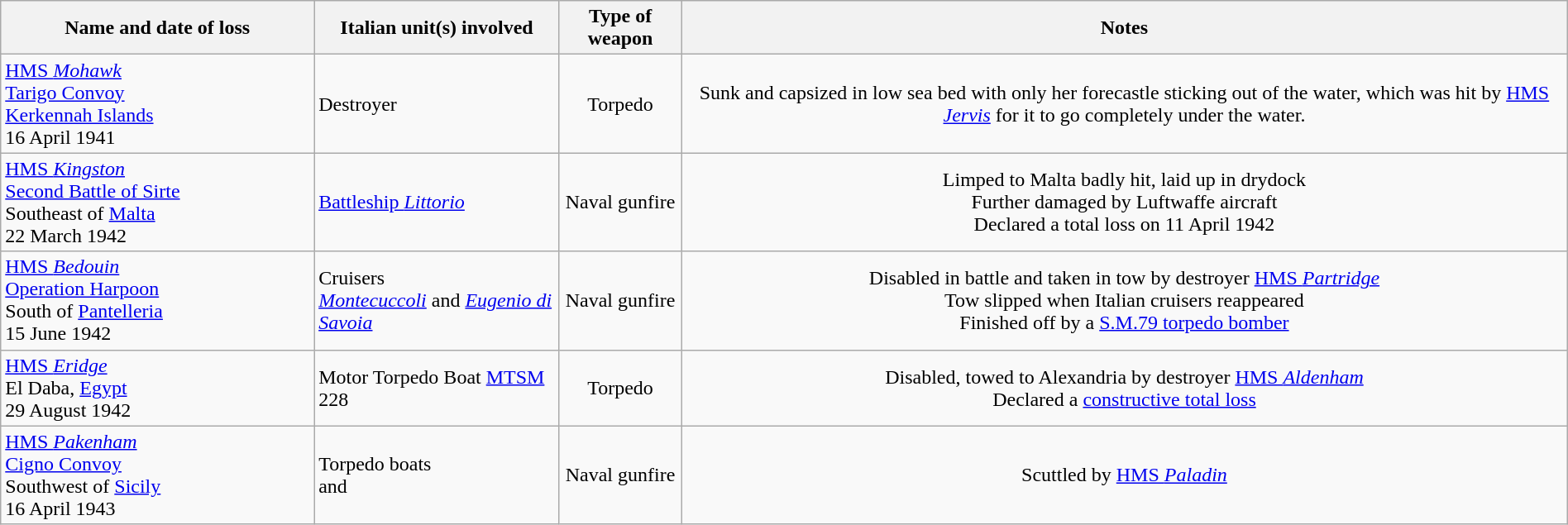<table class="wikitable sortable" width="100%">
<tr>
<th width=20% class=unsortable>Name and date of loss</th>
<th>Italian unit(s) involved</th>
<th>Type of weapon</th>
<th>Notes</th>
</tr>
<tr align="center">
<td align=left> <a href='#'>HMS <em>Mohawk</em></a><br><a href='#'>Tarigo Convoy</a><br><a href='#'>Kerkennah Islands</a><br>16 April 1941</td>
<td align=left>Destroyer </td>
<td>Torpedo</td>
<td>Sunk and capsized in low sea bed with only her forecastle sticking out of the water, which was hit by <a href='#'>HMS <em>Jervis</em></a> for it to go completely under the water.</td>
</tr>
<tr align="center">
<td align=left> <a href='#'>HMS <em>Kingston</em></a><br><a href='#'>Second Battle of Sirte</a><br>Southeast of <a href='#'>Malta</a><br>22 March 1942</td>
<td align=left><a href='#'>Battleship <em>Littorio</em></a></td>
<td>Naval gunfire</td>
<td>Limped to Malta badly hit, laid up in drydock<br>Further damaged by Luftwaffe aircraft<br>Declared a total loss on 11 April 1942</td>
</tr>
<tr align="center">
<td align=left> <a href='#'>HMS <em>Bedouin</em></a><br><a href='#'>Operation Harpoon</a><br>South of <a href='#'>Pantelleria</a><br>15 June 1942</td>
<td align=left>Cruisers<br><a href='#'><em>Montecuccoli</em></a> and <a href='#'><em>Eugenio di Savoia</em></a></td>
<td>Naval gunfire</td>
<td>Disabled in battle and taken in tow by destroyer <a href='#'>HMS <em>Partridge</em></a><br>Tow slipped when Italian cruisers reappeared<br>Finished off by a <a href='#'>S.M.79 torpedo bomber</a></td>
</tr>
<tr align="center">
<td align=left> <a href='#'>HMS <em>Eridge</em></a><br>El Daba, <a href='#'>Egypt</a><br>29 August 1942</td>
<td align=left>Motor Torpedo Boat <a href='#'>MTSM</a> 228</td>
<td>Torpedo</td>
<td>Disabled, towed to Alexandria by destroyer <a href='#'>HMS <em>Aldenham</em></a><br>Declared a <a href='#'>constructive total loss</a></td>
</tr>
<tr align="center">
<td align=left> <a href='#'>HMS <em>Pakenham</em></a><br><a href='#'>Cigno Convoy</a><br>Southwest of <a href='#'>Sicily</a><br>16 April 1943</td>
<td align=left>Torpedo boats<br> and </td>
<td>Naval gunfire</td>
<td>Scuttled by <a href='#'>HMS <em>Paladin</em></a></td>
</tr>
</table>
